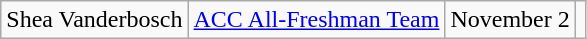<table class="wikitable sortable" style="text-align: center">
<tr>
<td>Shea Vanderbosch</td>
<td><a href='#'>ACC All-Freshman Team</a></td>
<td>November 2</td>
<td></td>
</tr>
</table>
